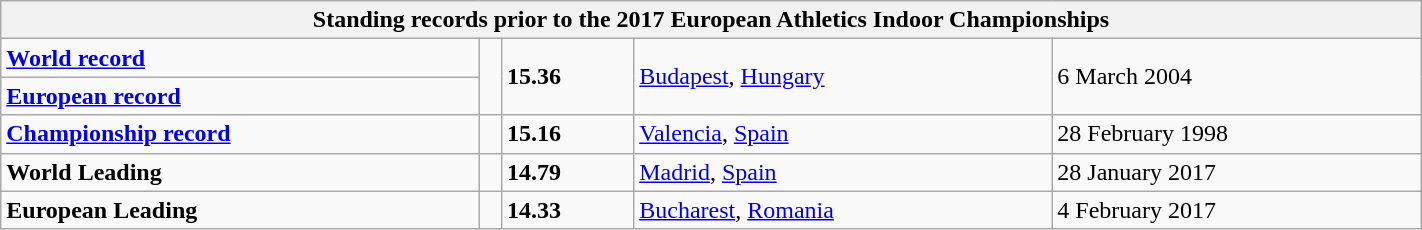<table class="wikitable" width=75%>
<tr>
<th colspan="5">Standing records prior to the 2017 European Athletics Indoor Championships</th>
</tr>
<tr>
<td><strong><a href='#'>World record</a></strong></td>
<td rowspan=2></td>
<td rowspan=2><strong>15.36</strong></td>
<td rowspan=2><a href='#'>Budapest</a>, <a href='#'>Hungary</a></td>
<td rowspan=2>6 March 2004</td>
</tr>
<tr>
<td><strong><a href='#'>European record</a></strong></td>
</tr>
<tr>
<td><strong><a href='#'>Championship record</a></strong></td>
<td></td>
<td><strong>15.16</strong></td>
<td><a href='#'>Valencia</a>, <a href='#'>Spain</a></td>
<td>28 February 1998</td>
</tr>
<tr>
<td><strong>World Leading</strong></td>
<td></td>
<td><strong>14.79</strong></td>
<td><a href='#'>Madrid</a>, <a href='#'>Spain</a></td>
<td>28 January 2017</td>
</tr>
<tr>
<td><strong>European Leading</strong></td>
<td></td>
<td><strong>14.33</strong></td>
<td><a href='#'>Bucharest</a>, <a href='#'>Romania</a></td>
<td>4 February 2017</td>
</tr>
</table>
